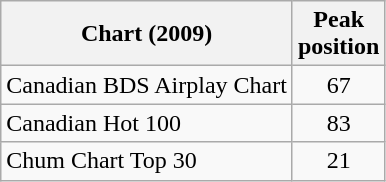<table class="wikitable">
<tr>
<th>Chart (2009)</th>
<th>Peak<br>position</th>
</tr>
<tr>
<td>Canadian BDS Airplay Chart</td>
<td align=center>67</td>
</tr>
<tr>
<td>Canadian Hot 100</td>
<td align=center>83</td>
</tr>
<tr>
<td>Chum Chart Top 30</td>
<td align=center>21</td>
</tr>
</table>
